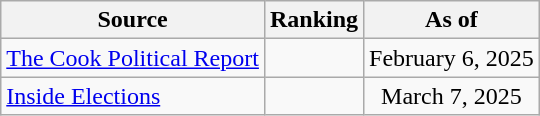<table class="wikitable" style="text-align:center">
<tr>
<th>Source</th>
<th>Ranking</th>
<th>As of</th>
</tr>
<tr>
<td align=left><a href='#'>The Cook Political Report</a></td>
<td></td>
<td>February 6, 2025</td>
</tr>
<tr>
<td align=left><a href='#'>Inside Elections</a></td>
<td></td>
<td>March 7, 2025</td>
</tr>
</table>
